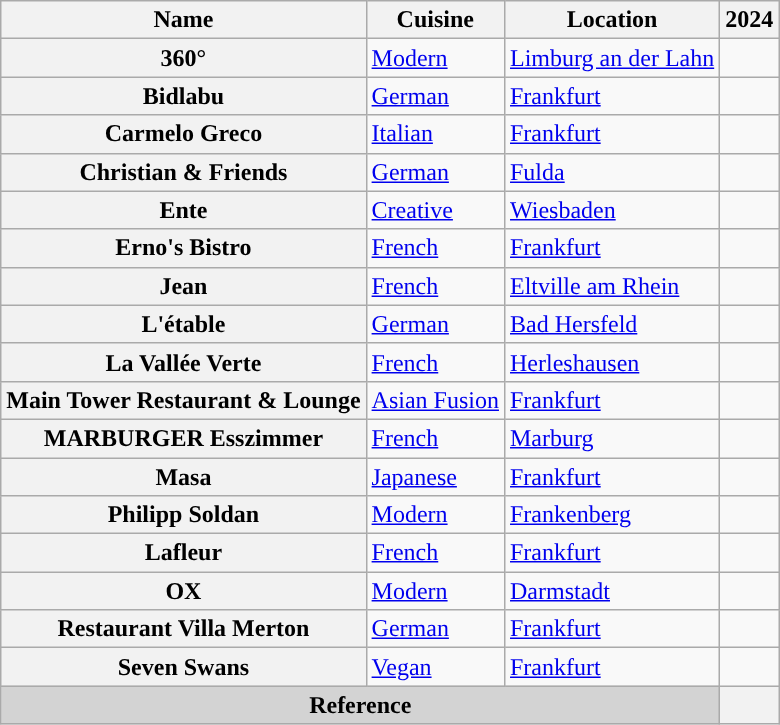<table class="wikitable sortable plainrowheaders" style="text-align:left;"">
<tr>
<th scope="col">Name</th>
<th scope="col">Cuisine</th>
<th scope="col">Location</th>
<th scope="col">2024</th>
</tr>
<tr>
<th scope="row">360°</th>
<td><a href='#'>Modern</a></td>
<td><a href='#'>Limburg an der Lahn</a></td>
<td></td>
</tr>
<tr>
<th scope="row">Bidlabu</th>
<td><a href='#'>German</a></td>
<td><a href='#'>Frankfurt</a></td>
<td></td>
</tr>
<tr>
<th scope="row">Carmelo Greco</th>
<td><a href='#'>Italian</a></td>
<td><a href='#'>Frankfurt</a></td>
<td></td>
</tr>
<tr>
<th scope="row">Christian & Friends</th>
<td><a href='#'>German</a></td>
<td><a href='#'>Fulda</a></td>
<td></td>
</tr>
<tr>
<th scope="row">Ente</th>
<td><a href='#'>Creative</a></td>
<td><a href='#'>Wiesbaden</a></td>
<td></td>
</tr>
<tr>
<th scope="row">Erno's Bistro</th>
<td><a href='#'>French</a></td>
<td><a href='#'>Frankfurt</a></td>
<td></td>
</tr>
<tr>
<th scope="row">Jean</th>
<td><a href='#'>French</a></td>
<td><a href='#'>Eltville am Rhein</a></td>
<td></td>
</tr>
<tr>
<th scope="row">L'étable</th>
<td><a href='#'>German</a></td>
<td><a href='#'>Bad Hersfeld</a></td>
<td></td>
</tr>
<tr>
<th scope="row">La Vallée Verte</th>
<td><a href='#'>French</a></td>
<td><a href='#'>Herleshausen</a></td>
<td></td>
</tr>
<tr>
<th scope="row">Main Tower Restaurant & Lounge</th>
<td><a href='#'>Asian Fusion</a></td>
<td><a href='#'>Frankfurt</a></td>
<td></td>
</tr>
<tr>
<th scope="row">MARBURGER Esszimmer</th>
<td><a href='#'>French</a></td>
<td><a href='#'>Marburg</a></td>
<td></td>
</tr>
<tr>
<th scope="row">Masa</th>
<td><a href='#'>Japanese</a></td>
<td><a href='#'>Frankfurt</a></td>
<td></td>
</tr>
<tr>
<th scope="row">Philipp Soldan</th>
<td><a href='#'>Modern</a></td>
<td><a href='#'>Frankenberg</a></td>
<td></td>
</tr>
<tr>
<th scope="row">Lafleur</th>
<td><a href='#'>French</a></td>
<td><a href='#'>Frankfurt</a></td>
<td></td>
</tr>
<tr>
<th scope="row">OX</th>
<td><a href='#'>Modern</a></td>
<td><a href='#'>Darmstadt</a></td>
<td></td>
</tr>
<tr>
<th scope="row">Restaurant Villa Merton</th>
<td><a href='#'>German</a></td>
<td><a href='#'>Frankfurt</a></td>
<td></td>
</tr>
<tr>
<th scope="row">Seven Swans</th>
<td><a href='#'>Vegan</a></td>
<td><a href='#'>Frankfurt</a></td>
<td></td>
</tr>
<tr>
<th colspan="3" style="text-align: center;background: lightgray;">Reference</th>
<th></th>
</tr>
</table>
